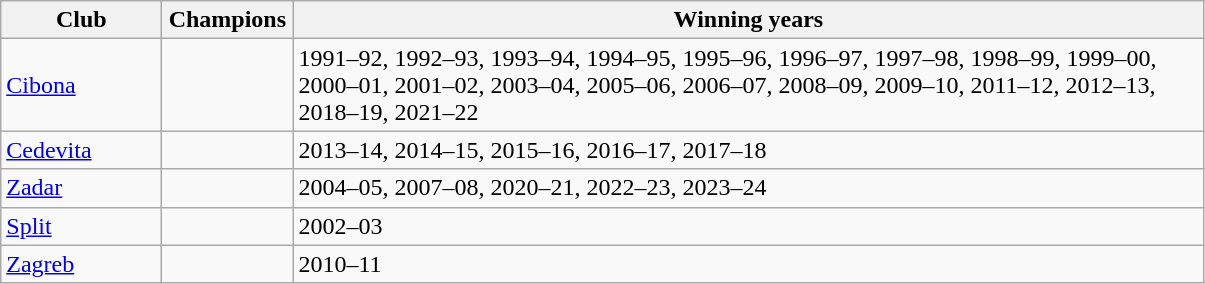<table class="wikitable">
<tr>
<th width=100>Club</th>
<th width=80>Champions</th>
<th width=600>Winning years</th>
</tr>
<tr>
<td><a href='#'>Cibona</a></td>
<td></td>
<td>1991–92, 1992–93, 1993–94, 1994–95, 1995–96, 1996–97, 1997–98, 1998–99, 1999–00, 2000–01, 2001–02, 2003–04, 2005–06, 2006–07, 2008–09, 2009–10, 2011–12, 2012–13, 2018–19, 2021–22</td>
</tr>
<tr>
<td><a href='#'>Cedevita</a></td>
<td></td>
<td>2013–14, 2014–15, 2015–16, 2016–17, 2017–18</td>
</tr>
<tr>
<td><a href='#'>Zadar</a></td>
<td></td>
<td>2004–05, 2007–08, 2020–21, 2022–23, 2023–24</td>
</tr>
<tr>
<td><a href='#'>Split</a></td>
<td></td>
<td>2002–03</td>
</tr>
<tr>
<td><a href='#'>Zagreb</a></td>
<td></td>
<td>2010–11</td>
</tr>
</table>
